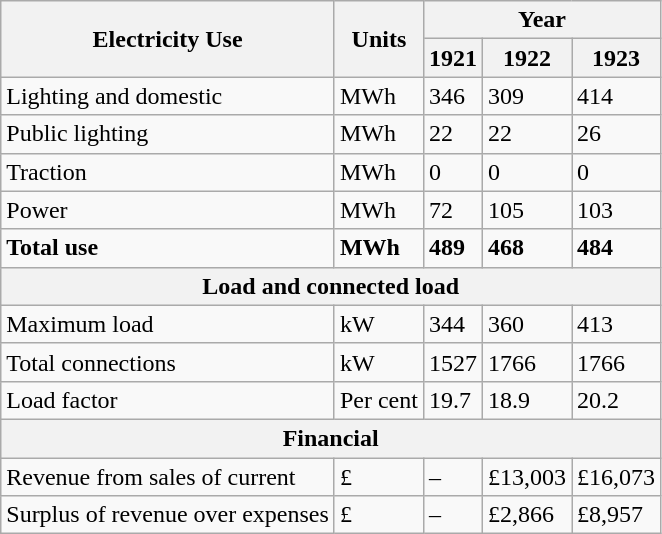<table class="wikitable">
<tr>
<th rowspan="2">Electricity Use</th>
<th rowspan="2">Units</th>
<th colspan="3">Year</th>
</tr>
<tr>
<th>1921</th>
<th>1922</th>
<th>1923</th>
</tr>
<tr>
<td>Lighting and domestic</td>
<td>MWh</td>
<td>346</td>
<td>309</td>
<td>414</td>
</tr>
<tr>
<td>Public lighting</td>
<td>MWh</td>
<td>22</td>
<td>22</td>
<td>26</td>
</tr>
<tr>
<td>Traction</td>
<td>MWh</td>
<td>0</td>
<td>0</td>
<td>0</td>
</tr>
<tr>
<td>Power</td>
<td>MWh</td>
<td>72</td>
<td>105</td>
<td>103</td>
</tr>
<tr>
<td><strong>Total use</strong></td>
<td><strong>MWh</strong></td>
<td><strong>489</strong></td>
<td><strong>468</strong></td>
<td><strong>484</strong></td>
</tr>
<tr>
<th colspan="5">Load and connected load</th>
</tr>
<tr>
<td>Maximum load</td>
<td>kW</td>
<td>344</td>
<td>360</td>
<td>413</td>
</tr>
<tr>
<td>Total connections</td>
<td>kW</td>
<td>1527</td>
<td>1766</td>
<td>1766</td>
</tr>
<tr>
<td>Load factor</td>
<td>Per cent</td>
<td>19.7</td>
<td>18.9</td>
<td>20.2</td>
</tr>
<tr>
<th colspan="5">Financial</th>
</tr>
<tr>
<td>Revenue from sales of current</td>
<td>£</td>
<td>–</td>
<td>£13,003</td>
<td>£16,073</td>
</tr>
<tr>
<td>Surplus of revenue over expenses</td>
<td>£</td>
<td>–</td>
<td>£2,866</td>
<td>£8,957</td>
</tr>
</table>
